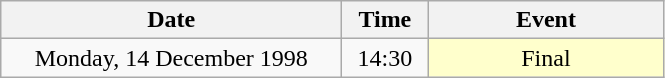<table class = "wikitable" style="text-align:center;">
<tr>
<th width=220>Date</th>
<th width=50>Time</th>
<th width=150>Event</th>
</tr>
<tr>
<td>Monday, 14 December 1998</td>
<td>14:30</td>
<td bgcolor=ffffcc>Final</td>
</tr>
</table>
